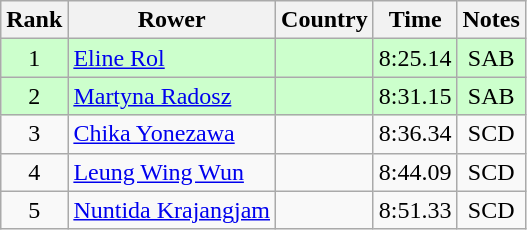<table class="wikitable" style="text-align:center">
<tr>
<th>Rank</th>
<th>Rower</th>
<th>Country</th>
<th>Time</th>
<th>Notes</th>
</tr>
<tr bgcolor=ccffcc>
<td>1</td>
<td align="left"><a href='#'>Eline Rol</a></td>
<td align="left"></td>
<td>8:25.14</td>
<td>SAB</td>
</tr>
<tr bgcolor=ccffcc>
<td>2</td>
<td align="left"><a href='#'>Martyna Radosz</a></td>
<td align="left"></td>
<td>8:31.15</td>
<td>SAB</td>
</tr>
<tr>
<td>3</td>
<td align="left"><a href='#'>Chika Yonezawa</a></td>
<td align="left"></td>
<td>8:36.34</td>
<td>SCD</td>
</tr>
<tr>
<td>4</td>
<td align="left"><a href='#'>Leung Wing Wun</a></td>
<td align="left"></td>
<td>8:44.09</td>
<td>SCD</td>
</tr>
<tr>
<td>5</td>
<td align="left"><a href='#'>Nuntida Krajangjam</a></td>
<td align="left"></td>
<td>8:51.33</td>
<td>SCD</td>
</tr>
</table>
